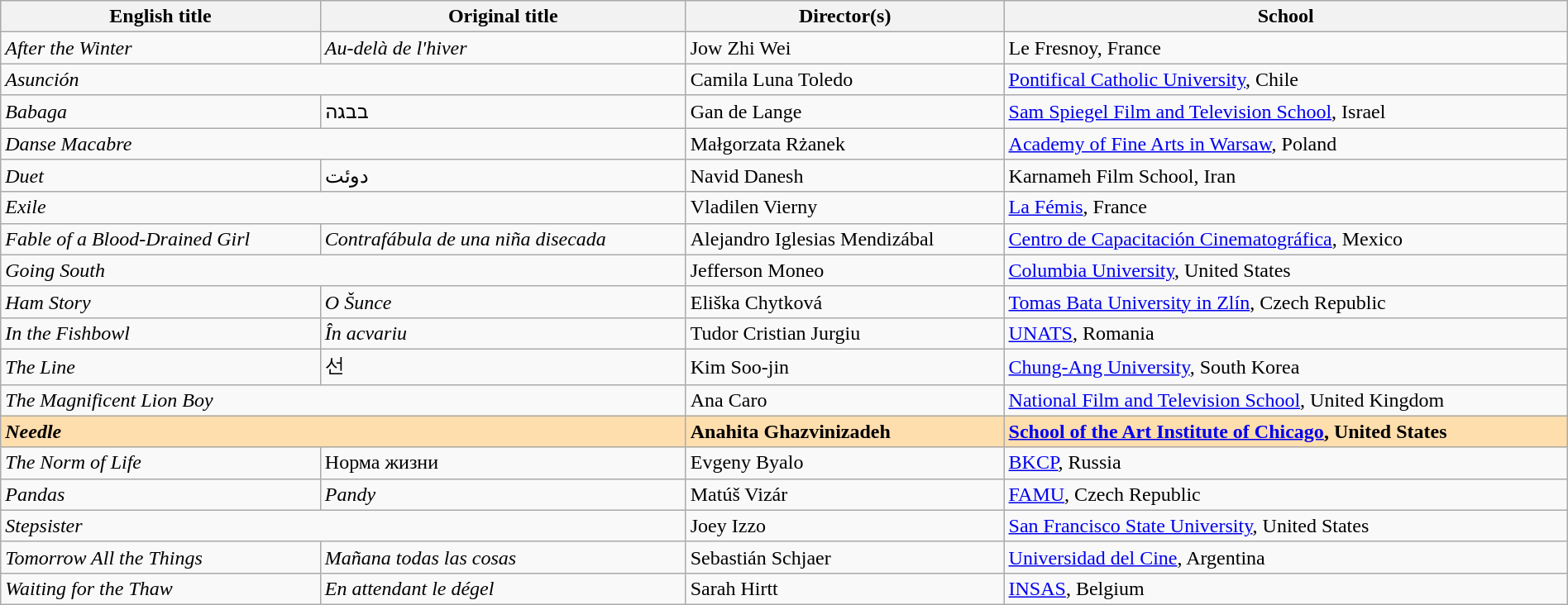<table class="wikitable" width="100%" cellpadding="5">
<tr>
<th scope="col">English title</th>
<th scope="col">Original title</th>
<th scope="col">Director(s)</th>
<th scope="col">School</th>
</tr>
<tr>
<td><em>After the Winter</em></td>
<td><em>Au-delà de l'hiver</em></td>
<td>Jow Zhi Wei</td>
<td>Le Fresnoy, France</td>
</tr>
<tr>
<td colspan=2><em>Asunción</em></td>
<td data-sort-value="Toledo">Camila Luna Toledo</td>
<td><a href='#'>Pontifical Catholic University</a>, Chile</td>
</tr>
<tr>
<td><em>Babaga</em></td>
<td data-sort-value="Babaga">בבגה</td>
<td data-sort-value="Lange">Gan de Lange</td>
<td><a href='#'>Sam Spiegel Film and Television School</a>, Israel</td>
</tr>
<tr>
<td colspan=2><em>Danse Macabre</em></td>
<td data-sort-value="Rzanek">Małgorzata Rżanek</td>
<td><a href='#'>Academy of Fine Arts in Warsaw</a>, Poland</td>
</tr>
<tr>
<td><em>Duet</em></td>
<td data-sort-value="Duet">دوئت</td>
<td data-sort-value="Danesh">Navid Danesh</td>
<td>Karnameh Film School, Iran</td>
</tr>
<tr>
<td colspan=2><em>Exile</em></td>
<td data-sort-value="Vierny">Vladilen Vierny</td>
<td><a href='#'>La Fémis</a>, France</td>
</tr>
<tr>
<td><em>Fable of a Blood-Drained Girl</em></td>
<td><em>Contrafábula de una niña disecada</em></td>
<td data-sort-value="Mendizábal">Alejandro Iglesias Mendizábal</td>
<td><a href='#'>Centro de Capacitación Cinematográfica</a>, Mexico</td>
</tr>
<tr>
<td colspan=2><em>Going South</em></td>
<td data-sort-value="Moneo">Jefferson Moneo</td>
<td><a href='#'>Columbia University</a>, United States</td>
</tr>
<tr>
<td><em>Ham Story</em></td>
<td><em>O Šunce</em></td>
<td data-sort-value="Chytková">Eliška Chytková</td>
<td><a href='#'>Tomas Bata University in Zlín</a>, Czech Republic</td>
</tr>
<tr>
<td><em>In the Fishbowl</em></td>
<td data-sort-value="In acvariu"><em>În acvariu</em></td>
<td data-sort-value="Jurgiu">Tudor Cristian Jurgiu</td>
<td><a href='#'>UNATS</a>, Romania</td>
</tr>
<tr>
<td data-sort-value="Line"><em>The Line</em></td>
<td data-sort-value="Seon">선</td>
<td>Kim Soo-jin</td>
<td><a href='#'>Chung-Ang University</a>, South Korea</td>
</tr>
<tr>
<td colspan=2 data-sort-value="Magnificent"><em>The Magnificent Lion Boy</em></td>
<td data-sort-value="Caro">Ana Caro</td>
<td><a href='#'>National Film and Television School</a>, United Kingdom</td>
</tr>
<tr style="background:#FFDEAD;">
<td colspan=2><strong><em>Needle</em></strong></td>
<td data-sort-value="Ghazvinizadeh"><strong>Anahita Ghazvinizadeh</strong></td>
<td><strong><a href='#'>School of the Art Institute of Chicago</a>, United States</strong></td>
</tr>
<tr>
<td data-sort-value="Norm"><em>The Norm of Life</em></td>
<td data-sort-value="Norma">Норма жизни</td>
<td data-sort-value="Byalo">Evgeny Byalo</td>
<td><a href='#'>BKCP</a>, Russia</td>
</tr>
<tr>
<td><em>Pandas</em></td>
<td><em>Pandy</em></td>
<td data-sort-value="Vizár">Matúš Vizár</td>
<td><a href='#'>FAMU</a>, Czech Republic</td>
</tr>
<tr>
<td colspan=2><em>Stepsister</em></td>
<td data-sort-value="Izzo">Joey Izzo</td>
<td><a href='#'>San Francisco State University</a>, United States</td>
</tr>
<tr>
<td><em>Tomorrow All the Things</em></td>
<td><em>Mañana todas las cosas</em></td>
<td data-sort-value="Schjaer">Sebastián Schjaer</td>
<td><a href='#'>Universidad del Cine</a>, Argentina</td>
</tr>
<tr>
<td><em>Waiting for the Thaw</em></td>
<td><em>En attendant le dégel</em></td>
<td data-sort-value="Hirtt">Sarah Hirtt</td>
<td><a href='#'>INSAS</a>, Belgium</td>
</tr>
</table>
